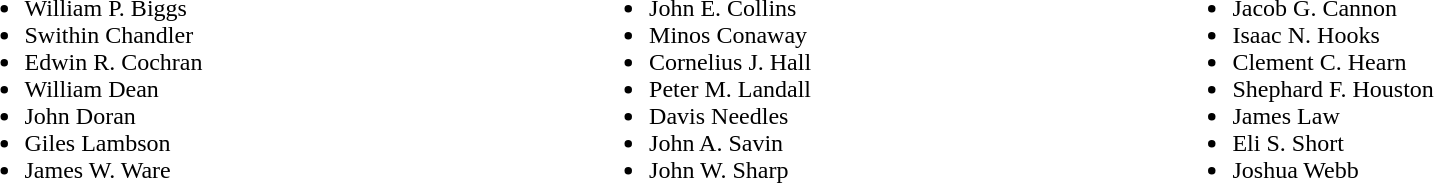<table width=100%>
<tr valign=top>
<td><br><ul><li>William P. Biggs</li><li>Swithin Chandler</li><li>Edwin R. Cochran</li><li>William Dean</li><li>John Doran</li><li>Giles Lambson</li><li>James W. Ware</li></ul></td>
<td><br><ul><li>John E. Collins</li><li>Minos Conaway</li><li>Cornelius J. Hall</li><li>Peter M. Landall</li><li>Davis Needles</li><li>John A. Savin</li><li>John W. Sharp</li></ul></td>
<td><br><ul><li>Jacob G. Cannon</li><li>Isaac N. Hooks</li><li>Clement C. Hearn</li><li>Shephard F. Houston</li><li>James Law</li><li>Eli S. Short</li><li>Joshua Webb</li></ul></td>
</tr>
</table>
